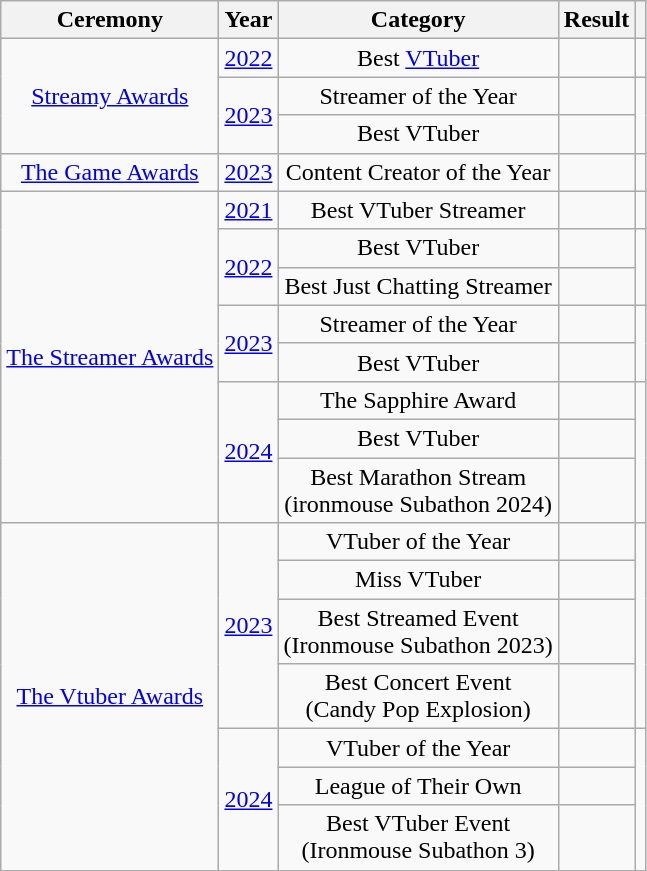<table class="wikitable" style="text-align:center;">
<tr>
<th>Ceremony</th>
<th>Year</th>
<th>Category</th>
<th>Result</th>
<th></th>
</tr>
<tr>
<td rowspan="3"><a href='#'>Streamy Awards</a></td>
<td><a href='#'>2022</a></td>
<td>Best <a href='#'>VTuber</a></td>
<td></td>
<td></td>
</tr>
<tr>
<td rowspan="2"><a href='#'>2023</a></td>
<td>Streamer of the Year</td>
<td></td>
<td rowspan="2"></td>
</tr>
<tr>
<td>Best VTuber</td>
<td></td>
</tr>
<tr>
<td><a href='#'>The Game Awards</a></td>
<td><a href='#'>2023</a></td>
<td>Content Creator of the Year</td>
<td></td>
<td></td>
</tr>
<tr>
<td rowspan="8"><a href='#'>The Streamer Awards</a></td>
<td><a href='#'>2021</a></td>
<td>Best VTuber Streamer</td>
<td></td>
<td></td>
</tr>
<tr>
<td rowspan="2"><a href='#'>2022</a></td>
<td>Best VTuber</td>
<td></td>
<td rowspan="2"></td>
</tr>
<tr>
<td>Best Just Chatting Streamer</td>
<td></td>
</tr>
<tr>
<td rowspan="2"><a href='#'>2023</a></td>
<td>Streamer of the Year</td>
<td></td>
<td rowspan="2"></td>
</tr>
<tr>
<td>Best VTuber</td>
<td></td>
</tr>
<tr>
<td rowspan="3"><a href='#'>2024</a></td>
<td>The Sapphire Award</td>
<td></td>
<td rowspan="3"></td>
</tr>
<tr>
<td>Best VTuber</td>
<td></td>
</tr>
<tr>
<td>Best Marathon Stream<br>(ironmouse Subathon 2024)</td>
<td></td>
</tr>
<tr>
<td rowspan="7"><a href='#'>The Vtuber Awards</a></td>
<td rowspan="4"><a href='#'>2023</a></td>
<td>VTuber of the Year</td>
<td></td>
<td rowspan="4"></td>
</tr>
<tr>
<td>Miss VTuber</td>
<td></td>
</tr>
<tr>
<td>Best Streamed Event<br>(Ironmouse Subathon 2023)</td>
<td></td>
</tr>
<tr>
<td>Best Concert Event<br>(Candy Pop Explosion)</td>
<td></td>
</tr>
<tr>
<td rowspan="3"><a href='#'>2024</a></td>
<td>VTuber of the Year</td>
<td></td>
<td rowspan="3"></td>
</tr>
<tr>
<td>League of Their Own</td>
<td></td>
</tr>
<tr>
<td>Best VTuber Event<br>(Ironmouse Subathon 3)</td>
<td></td>
</tr>
</table>
